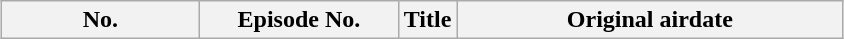<table class="wikitable plainrowheaders" style="width:400; margin:auto;">
<tr>
<th width="125">No.</th>
<th width="125">Episode No.</th>
<th>Title</th>
<th width="250">Original airdate<br>


</th>
</tr>
</table>
